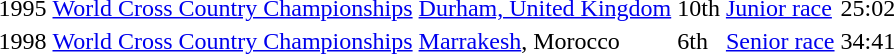<table>
<tr>
<td>1995</td>
<td><a href='#'>World Cross Country Championships</a></td>
<td><a href='#'>Durham, United Kingdom</a></td>
<td>10th</td>
<td><a href='#'>Junior race</a></td>
<td>25:02</td>
</tr>
<tr>
<td>1998</td>
<td><a href='#'>World Cross Country Championships</a></td>
<td><a href='#'>Marrakesh</a>, Morocco</td>
<td>6th</td>
<td><a href='#'>Senior race</a></td>
<td>34:41</td>
</tr>
</table>
